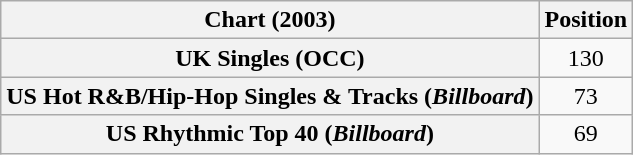<table class="wikitable sortable plainrowheaders" style="text-align:center">
<tr>
<th>Chart (2003)</th>
<th>Position</th>
</tr>
<tr>
<th scope="row">UK Singles (OCC)</th>
<td>130</td>
</tr>
<tr>
<th scope="row">US Hot R&B/Hip-Hop Singles & Tracks (<em>Billboard</em>)</th>
<td>73</td>
</tr>
<tr>
<th scope="row">US Rhythmic Top 40 (<em>Billboard</em>)</th>
<td>69</td>
</tr>
</table>
